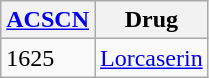<table class="wikitable">
<tr>
<th><a href='#'>ACSCN</a></th>
<th>Drug</th>
</tr>
<tr>
<td>1625</td>
<td><a href='#'>Lorcaserin</a></td>
</tr>
</table>
